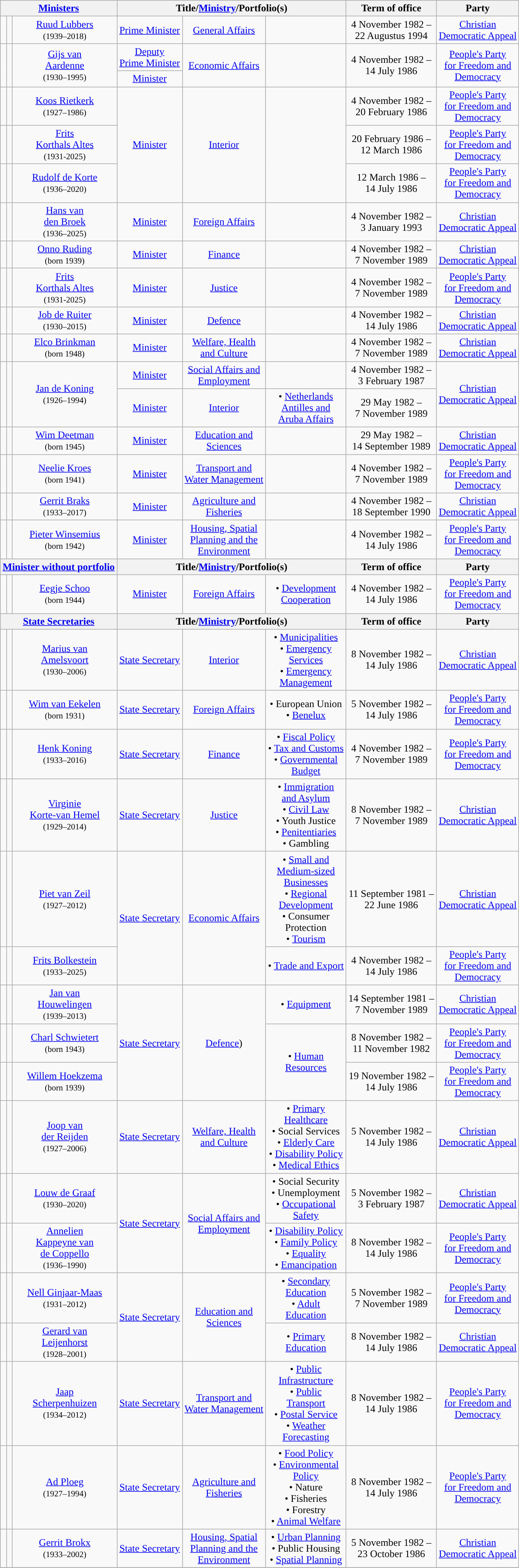<table class="wikitable" style="text-align:center">
<tr>
<th colspan=3><a href='#'>Ministers</a></th>
<th colspan=3>Title/<a href='#'>Ministry</a>/Portfolio(s)</th>
<th>Term of office</th>
<th>Party</th>
</tr>
<tr>
<td style="background:"></td>
<td></td>
<td><a href='#'>Ruud Lubbers</a> <br> <small>(1939–2018)</small></td>
<td><a href='#'>Prime Minister</a></td>
<td><a href='#'>General Affairs</a></td>
<td></td>
<td>4 November 1982 – <br> 22 Augustus 1994 <br> </td>
<td><a href='#'>Christian <br> Democratic Appeal</a></td>
</tr>
<tr>
<td rowspan=2 style="background:"></td>
<td rowspan=2></td>
<td rowspan=2><a href='#'>Gijs van <br> Aardenne</a> <br> <small>(1930–1995)</small></td>
<td><a href='#'>Deputy <br> Prime Minister</a></td>
<td rowspan=2><a href='#'>Economic Affairs</a></td>
<td rowspan=2></td>
<td rowspan=2>4 November 1982 – <br> 14 July 1986</td>
<td rowspan=2><a href='#'>People's Party <br> for Freedom and <br> Democracy</a></td>
</tr>
<tr>
<td><a href='#'>Minister</a></td>
</tr>
<tr>
<td style="background:"></td>
<td></td>
<td><a href='#'>Koos Rietkerk</a> <br> <small>(1927–1986)</small></td>
<td rowspan=3><a href='#'>Minister</a></td>
<td rowspan=3><a href='#'>Interior</a></td>
<td rowspan=3></td>
<td>4 November 1982 – <br> 20 February 1986 <br> </td>
<td><a href='#'>People's Party <br> for Freedom and <br> Democracy</a></td>
</tr>
<tr>
<td style="background:"></td>
<td></td>
<td><a href='#'>Frits <br> Korthals Altes</a> <br> <small>(1931-2025)</small></td>
<td>20 February 1986 – <br> 12 March 1986 <br> </td>
<td><a href='#'>People's Party <br> for Freedom and <br> Democracy</a></td>
</tr>
<tr>
<td style="background:"></td>
<td></td>
<td><a href='#'>Rudolf de Korte</a> <br> <small>(1936–2020)</small></td>
<td>12 March 1986 – <br> 14 July 1986</td>
<td><a href='#'>People's Party <br> for Freedom and <br> Democracy</a></td>
</tr>
<tr>
<td style="background:"></td>
<td></td>
<td><a href='#'>Hans van <br> den Broek</a> <br> <small>(1936–2025)</small></td>
<td><a href='#'>Minister</a></td>
<td><a href='#'>Foreign Affairs</a></td>
<td></td>
<td>4 November 1982 – <br> 3 January 1993 <br> </td>
<td><a href='#'>Christian <br> Democratic Appeal</a></td>
</tr>
<tr>
<td style="background:"></td>
<td></td>
<td><a href='#'>Onno Ruding</a> <br> <small>(born 1939)</small></td>
<td><a href='#'>Minister</a></td>
<td><a href='#'>Finance</a></td>
<td></td>
<td>4 November 1982 – <br> 7 November 1989 <br> </td>
<td><a href='#'>Christian <br> Democratic Appeal</a></td>
</tr>
<tr>
<td style="background:"></td>
<td></td>
<td><a href='#'>Frits <br> Korthals Altes</a> <br> <small>(1931-2025)</small></td>
<td><a href='#'>Minister</a></td>
<td><a href='#'>Justice</a></td>
<td></td>
<td>4 November 1982 – <br> 7 November 1989 <br> </td>
<td><a href='#'>People's Party <br> for Freedom and <br> Democracy</a></td>
</tr>
<tr>
<td style="background:"></td>
<td></td>
<td><a href='#'>Job de Ruiter</a> <br> <small>(1930–2015)</small></td>
<td><a href='#'>Minister</a></td>
<td><a href='#'>Defence</a></td>
<td></td>
<td>4 November 1982 – <br> 14 July 1986</td>
<td><a href='#'>Christian <br> Democratic Appeal</a></td>
</tr>
<tr>
<td style="background:"></td>
<td></td>
<td><a href='#'>Elco Brinkman</a> <br> <small>(born 1948)</small></td>
<td><a href='#'>Minister</a></td>
<td><a href='#'>Welfare, Health <br> and Culture</a></td>
<td></td>
<td>4 November 1982 – <br> 7 November 1989 <br> </td>
<td><a href='#'>Christian <br> Democratic Appeal</a></td>
</tr>
<tr>
<td rowspan=2 style="background:"></td>
<td rowspan=2></td>
<td rowspan=2><a href='#'>Jan de Koning</a> <br> <small>(1926–1994)</small></td>
<td><a href='#'>Minister</a></td>
<td><a href='#'>Social Affairs and <br> Employment</a></td>
<td></td>
<td>4 November 1982 – <br> 3 February 1987 <br> </td>
<td rowspan=2><a href='#'>Christian <br> Democratic Appeal</a></td>
</tr>
<tr>
<td><a href='#'>Minister</a></td>
<td><a href='#'>Interior</a></td>
<td>• <a href='#'>Netherlands <br> Antilles and <br> Aruba Affairs</a></td>
<td>29 May 1982 – <br> 7 November 1989 <br>  </td>
</tr>
<tr>
<td style="background:"></td>
<td></td>
<td><a href='#'>Wim Deetman</a> <br> <small>(born 1945)</small></td>
<td><a href='#'>Minister</a></td>
<td><a href='#'>Education and <br> Sciences</a></td>
<td></td>
<td>29 May 1982 – <br> 14 September 1989 <br>  </td>
<td><a href='#'>Christian <br> Democratic Appeal</a></td>
</tr>
<tr>
<td style="background:"></td>
<td></td>
<td><a href='#'>Neelie Kroes</a> <br> <small>(born 1941)</small></td>
<td><a href='#'>Minister</a></td>
<td><a href='#'>Transport and <br> Water Management</a></td>
<td></td>
<td>4 November 1982 – <br> 7 November 1989 <br> </td>
<td><a href='#'>People's Party <br> for Freedom and <br> Democracy</a></td>
</tr>
<tr>
<td style="background:"></td>
<td></td>
<td><a href='#'>Gerrit Braks</a> <br> <small>(1933–2017)</small></td>
<td><a href='#'>Minister</a></td>
<td><a href='#'>Agriculture and <br> Fisheries</a></td>
<td></td>
<td>4 November 1982 – <br> 18 September 1990 <br> </td>
<td><a href='#'>Christian <br> Democratic Appeal</a></td>
</tr>
<tr>
<td style="background:"></td>
<td></td>
<td><a href='#'>Pieter Winsemius</a> <br> <small>(born 1942)</small></td>
<td><a href='#'>Minister</a></td>
<td><a href='#'>Housing, Spatial <br> Planning and the <br> Environment</a></td>
<td></td>
<td>4 November 1982 – <br> 14 July 1986</td>
<td><a href='#'>People's Party <br> for Freedom and <br> Democracy</a></td>
</tr>
<tr>
<th colspan=3><a href='#'>Minister without portfolio</a></th>
<th colspan=3>Title/<a href='#'>Ministry</a>/Portfolio(s)</th>
<th>Term of office</th>
<th>Party</th>
</tr>
<tr>
<td style="background:"></td>
<td></td>
<td><a href='#'>Eegje Schoo</a> <br> <small>(born 1944)</small></td>
<td><a href='#'>Minister</a></td>
<td><a href='#'>Foreign Affairs</a></td>
<td>• <a href='#'>Development <br> Cooperation</a></td>
<td>4 November 1982 – <br> 14 July 1986</td>
<td><a href='#'>People's Party <br> for Freedom and <br> Democracy</a></td>
</tr>
<tr>
<th colspan=3><a href='#'>State Secretaries</a></th>
<th colspan=3>Title/<a href='#'>Ministry</a>/Portfolio(s)</th>
<th>Term of office</th>
<th>Party</th>
</tr>
<tr>
<td style="background:"></td>
<td></td>
<td><a href='#'>Marius van <br> Amelsvoort</a> <br> <small>(1930–2006)</small></td>
<td><a href='#'>State Secretary</a></td>
<td><a href='#'>Interior</a></td>
<td>• <a href='#'>Municipalities</a> <br> • <a href='#'>Emergency <br> Services</a> <br> • <a href='#'>Emergency <br> Management</a></td>
<td>8 November 1982 – <br> 14 July 1986</td>
<td><a href='#'>Christian <br> Democratic Appeal</a></td>
</tr>
<tr>
<td style="background:"></td>
<td></td>
<td><a href='#'>Wim van Eekelen</a> <br> <small>(born 1931)</small></td>
<td><a href='#'>State Secretary</a> <br> </td>
<td><a href='#'>Foreign Affairs</a></td>
<td>• European Union <br> • <a href='#'>Benelux</a></td>
<td>5 November 1982 – <br> 14 July 1986</td>
<td><a href='#'>People's Party <br> for Freedom and <br> Democracy</a></td>
</tr>
<tr>
<td style="background:"></td>
<td></td>
<td><a href='#'>Henk Koning</a> <br> <small>(1933–2016)</small></td>
<td><a href='#'>State Secretary</a></td>
<td><a href='#'>Finance</a></td>
<td>• <a href='#'>Fiscal Policy</a> <br> • <a href='#'>Tax and Customs</a> <br> • <a href='#'>Governmental <br> Budget</a></td>
<td>4 November 1982 – <br> 7 November 1989 <br> </td>
<td><a href='#'>People's Party <br> for Freedom and <br> Democracy</a></td>
</tr>
<tr>
<td style="background:"></td>
<td></td>
<td><a href='#'>Virginie <br> Korte-van Hemel</a> <br> <small>(1929–2014)</small></td>
<td><a href='#'>State Secretary</a></td>
<td><a href='#'>Justice</a></td>
<td>• <a href='#'>Immigration <br> and Asylum</a> <br> • <a href='#'>Civil Law</a> <br> • Youth Justice <br> • <a href='#'>Penitentiaries</a> <br> • Gambling</td>
<td>8 November 1982 – <br> 7 November 1989 <br> </td>
<td><a href='#'>Christian <br> Democratic Appeal</a></td>
</tr>
<tr>
<td style="background:"></td>
<td></td>
<td><a href='#'>Piet van Zeil</a> <br> <small>(1927–2012)</small></td>
<td rowspan=2><a href='#'>State Secretary</a></td>
<td rowspan=2><a href='#'>Economic Affairs</a></td>
<td>• <a href='#'>Small and <br> Medium-sized <br> Businesses</a> <br> • <a href='#'>Regional <br> Development</a> <br> • Consumer <br> Protection <br> • <a href='#'>Tourism</a></td>
<td>11 September 1981 – <br> 22 June 1986 <br>  </td>
<td><a href='#'>Christian <br> Democratic Appeal</a></td>
</tr>
<tr>
<td style="background:"></td>
<td></td>
<td><a href='#'>Frits Bolkestein</a> <br> <small>(1933–2025)</small></td>
<td>• <a href='#'>Trade and Export</a> <br> </td>
<td>4 November 1982 – <br> 14 July 1986</td>
<td><a href='#'>People's Party <br> for Freedom and <br> Democracy</a></td>
</tr>
<tr>
<td style="background:"></td>
<td></td>
<td><a href='#'>Jan van <br> Houwelingen</a> <br> <small>(1939–2013)</small></td>
<td rowspan=3><a href='#'>State Secretary</a></td>
<td rowspan=3><a href='#'>Defence</a>)</td>
<td>• <a href='#'>Equipment</a></td>
<td>14 September 1981 – <br> 7 November 1989 <br>  </td>
<td><a href='#'>Christian <br> Democratic Appeal</a></td>
</tr>
<tr>
<td style="background:"></td>
<td></td>
<td><a href='#'>Charl Schwietert</a> <br> <small>(born 1943)</small></td>
<td rowspan=2>• <a href='#'>Human <br> Resources</a></td>
<td>8 November 1982 – <br> 11 November 1982 <br> </td>
<td><a href='#'>People's Party <br> for Freedom and <br> Democracy</a></td>
</tr>
<tr>
<td style="background:"></td>
<td></td>
<td><a href='#'>Willem Hoekzema</a> <br> <small>(born 1939)</small></td>
<td>19 November 1982 – <br> 14 July 1986</td>
<td><a href='#'>People's Party <br> for Freedom and <br> Democracy</a></td>
</tr>
<tr>
<td style="background:"></td>
<td></td>
<td><a href='#'>Joop van <br> der Reijden</a> <br> <small>(1927–2006)</small></td>
<td><a href='#'>State Secretary</a></td>
<td><a href='#'>Welfare, Health <br> and Culture</a></td>
<td>• <a href='#'>Primary <br> Healthcare</a> <br> • Social Services <br> • <a href='#'>Elderly Care</a> <br> • <a href='#'>Disability Policy</a> <br> • <a href='#'>Medical Ethics</a></td>
<td>5 November 1982 – <br> 14 July 1986</td>
<td><a href='#'>Christian <br> Democratic Appeal</a></td>
</tr>
<tr>
<td style="background:"></td>
<td></td>
<td><a href='#'>Louw de Graaf</a> <br> <small>(1930–2020)</small></td>
<td rowspan=2><a href='#'>State Secretary</a></td>
<td rowspan=2><a href='#'>Social Affairs and <br> Employment</a></td>
<td>• Social Security <br> • Unemployment <br> • <a href='#'>Occupational <br> Safety</a></td>
<td>5 November 1982 – <br> 3 February 1987 <br> </td>
<td><a href='#'>Christian <br> Democratic Appeal</a></td>
</tr>
<tr>
<td style="background:"></td>
<td></td>
<td><a href='#'>Annelien <br> Kappeyne van <br> de Coppello</a> <br> <small>(1936–1990)</small></td>
<td>• <a href='#'>Disability Policy</a> <br> • <a href='#'>Family Policy</a> <br> • <a href='#'>Equality</a> <br> • <a href='#'>Emancipation</a></td>
<td>8 November 1982 – <br> 14 July 1986</td>
<td><a href='#'>People's Party <br> for Freedom and <br> Democracy</a></td>
</tr>
<tr>
<td style="background:"></td>
<td></td>
<td><a href='#'>Nell Ginjaar-Maas</a> <br> <small>(1931–2012)</small></td>
<td rowspan=2><a href='#'>State Secretary</a></td>
<td rowspan=2><a href='#'>Education and <br> Sciences</a></td>
<td>• <a href='#'>Secondary <br> Education</a> <br> • <a href='#'>Adult <br> Education</a></td>
<td>5 November 1982 – <br> 7 November 1989 <br> </td>
<td><a href='#'>People's Party <br> for Freedom and <br> Democracy</a></td>
</tr>
<tr>
<td style="background:"></td>
<td></td>
<td><a href='#'>Gerard van <br> Leijenhorst</a> <br> <small>(1928–2001)</small></td>
<td>• <a href='#'>Primary <br> Education</a></td>
<td>8 November 1982 – <br> 14 July 1986</td>
<td><a href='#'>Christian <br> Democratic Appeal</a></td>
</tr>
<tr>
<td style="background:"></td>
<td></td>
<td><a href='#'>Jaap <br> Scherpenhuizen</a> <br> <small>(1934–2012)</small></td>
<td><a href='#'>State Secretary</a></td>
<td><a href='#'>Transport and <br> Water Management</a></td>
<td>• <a href='#'>Public <br> Infrastructure</a> <br> • <a href='#'>Public <br> Transport</a> <br> • <a href='#'>Postal Service</a> <br> • <a href='#'>Weather <br> Forecasting</a></td>
<td>8 November 1982 – <br> 14 July 1986</td>
<td><a href='#'>People's Party <br> for Freedom and <br> Democracy</a></td>
</tr>
<tr>
<td style="background:"></td>
<td></td>
<td><a href='#'>Ad Ploeg</a> <br> <small>(1927–1994)</small></td>
<td><a href='#'>State Secretary</a></td>
<td><a href='#'>Agriculture and <br> Fisheries</a></td>
<td>• <a href='#'>Food Policy</a> <br> • <a href='#'>Environmental <br> Policy</a> <br> • Nature <br> • Fisheries <br> • Forestry <br> • <a href='#'>Animal Welfare</a></td>
<td>8 November 1982 – <br> 14 July 1986</td>
<td><a href='#'>People's Party <br> for Freedom and <br> Democracy</a></td>
</tr>
<tr>
<td style="background:"></td>
<td></td>
<td><a href='#'>Gerrit Brokx</a> <br> <small>(1933–2002)</small></td>
<td><a href='#'>State Secretary</a></td>
<td><a href='#'>Housing, Spatial <br> Planning and the <br> Environment</a></td>
<td>• <a href='#'>Urban Planning</a> <br> • Public Housing <br> • <a href='#'>Spatial Planning</a></td>
<td>5 November 1982 – <br> 23 October 1986 <br> </td>
<td><a href='#'>Christian <br> Democratic Appeal</a></td>
</tr>
<tr>
</tr>
</table>
